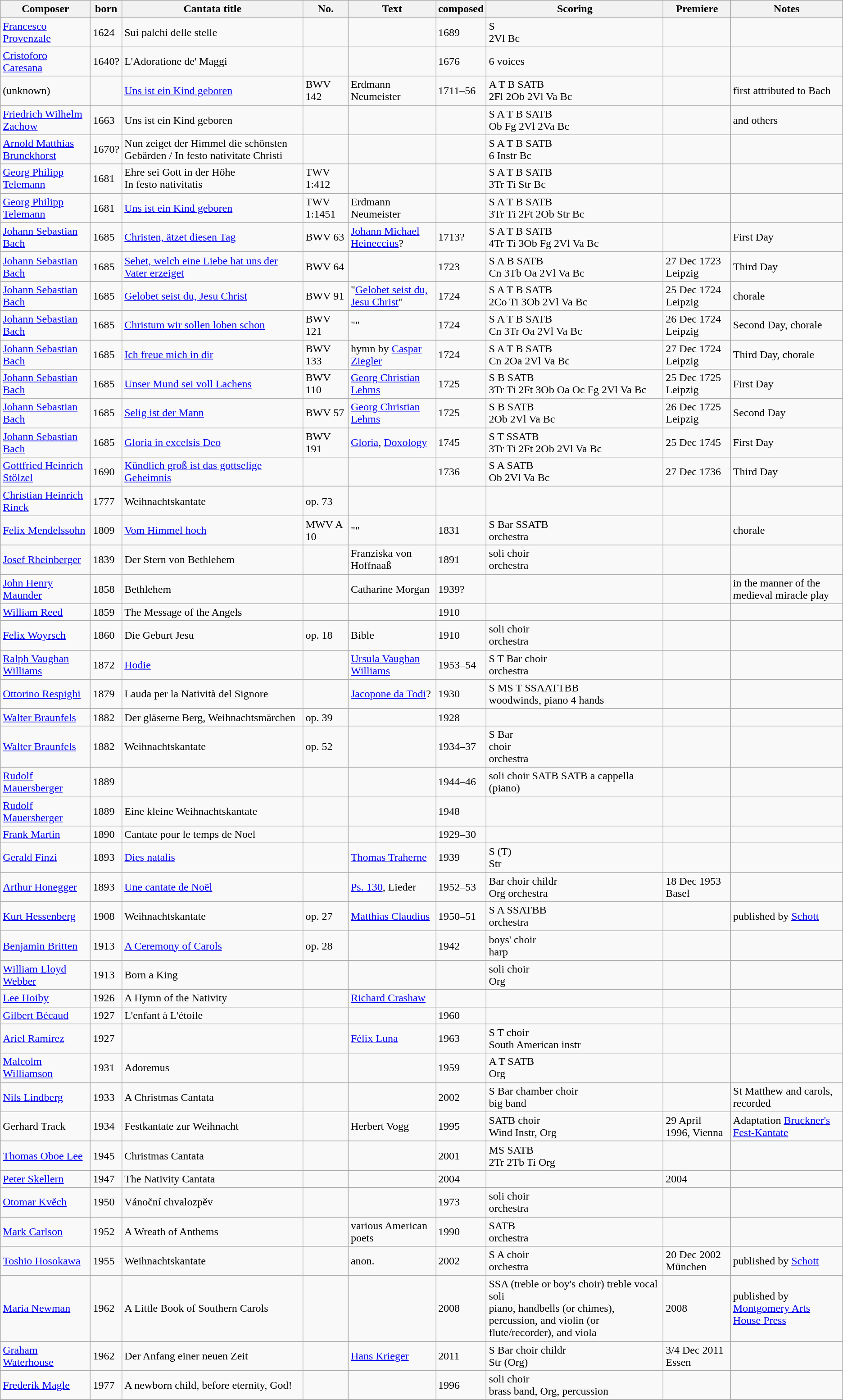<table class="wikitable sortable">
<tr>
<th>Composer</th>
<th>born</th>
<th>Cantata title</th>
<th>No.</th>
<th>Text</th>
<th>composed</th>
<th class="unsortable">Scoring</th>
<th>Premiere</th>
<th class="unsortable">Notes</th>
</tr>
<tr>
<td><a href='#'>Francesco Provenzale</a></td>
<td>1624</td>
<td>Sui palchi delle stelle</td>
<td></td>
<td></td>
<td>1689</td>
<td>S<br>2Vl Bc</td>
<td></td>
<td></td>
</tr>
<tr>
<td><a href='#'>Cristoforo Caresana</a></td>
<td>1640?</td>
<td>L'Adoratione de' Maggi</td>
<td></td>
<td></td>
<td>1676</td>
<td>6 voices</td>
<td></td>
<td></td>
</tr>
<tr>
<td>(unknown)</td>
<td></td>
<td><a href='#'>Uns ist ein Kind geboren</a></td>
<td>BWV 142</td>
<td>Erdmann Neumeister</td>
<td>1711–56</td>
<td>A T B SATB<br>2Fl 2Ob 2Vl Va Bc</td>
<td></td>
<td>first attributed to Bach</td>
</tr>
<tr>
<td><a href='#'>Friedrich Wilhelm Zachow</a></td>
<td>1663</td>
<td>Uns ist ein Kind geboren</td>
<td></td>
<td></td>
<td></td>
<td>S A T B SATB<br>Ob Fg 2Vl 2Va Bc</td>
<td></td>
<td> and others</td>
</tr>
<tr>
<td><a href='#'>Arnold Matthias Brunckhorst</a></td>
<td>1670?</td>
<td>Nun zeiget der Himmel die schönsten Gebärden / In festo nativitate Christi</td>
<td></td>
<td></td>
<td></td>
<td>S A T B SATB<br>6 Instr Bc</td>
<td></td>
<td></td>
</tr>
<tr>
<td><a href='#'>Georg Philipp Telemann</a></td>
<td>1681</td>
<td>Ehre sei Gott in der Höhe<br>In festo nativitatis</td>
<td>TWV 1:412</td>
<td></td>
<td></td>
<td>S A T B SATB<br>3Tr Ti Str Bc</td>
<td></td>
<td></td>
</tr>
<tr>
<td><a href='#'>Georg Philipp Telemann</a></td>
<td>1681</td>
<td><a href='#'>Uns ist ein Kind geboren</a></td>
<td>TWV 1:1451</td>
<td>Erdmann Neumeister</td>
<td></td>
<td>S A T B SATB<br>3Tr Ti 2Ft 2Ob Str Bc</td>
<td></td>
<td></td>
</tr>
<tr>
<td><a href='#'>Johann Sebastian Bach</a></td>
<td>1685</td>
<td><a href='#'>Christen, ätzet diesen Tag</a></td>
<td>BWV 63</td>
<td><a href='#'>Johann Michael Heineccius</a>?</td>
<td>1713?</td>
<td>S A T B SATB<br>4Tr Ti 3Ob Fg 2Vl Va Bc</td>
<td></td>
<td>First Day</td>
</tr>
<tr>
<td><a href='#'>Johann Sebastian Bach</a></td>
<td>1685</td>
<td><a href='#'>Sehet, welch eine Liebe hat uns der Vater erzeiget</a></td>
<td>BWV 64</td>
<td></td>
<td>1723</td>
<td>S A B SATB<br>Cn 3Tb Oa 2Vl Va Bc</td>
<td>27 Dec 1723<br>Leipzig</td>
<td>Third Day</td>
</tr>
<tr>
<td><a href='#'>Johann Sebastian Bach</a></td>
<td>1685</td>
<td><a href='#'>Gelobet seist du, Jesu Christ</a></td>
<td>BWV 91</td>
<td>"<a href='#'>Gelobet seist du, Jesu Christ</a>"</td>
<td>1724</td>
<td>S A T B SATB<br>2Co Ti 3Ob 2Vl Va Bc</td>
<td>25 Dec 1724<br>Leipzig</td>
<td>chorale</td>
</tr>
<tr>
<td><a href='#'>Johann Sebastian Bach</a></td>
<td>1685</td>
<td><a href='#'>Christum wir sollen loben schon</a></td>
<td>BWV 121</td>
<td>""</td>
<td>1724</td>
<td>S A T B SATB<br>Cn 3Tr Oa 2Vl Va Bc</td>
<td>26 Dec 1724<br>Leipzig</td>
<td>Second Day, chorale</td>
</tr>
<tr>
<td><a href='#'>Johann Sebastian Bach</a></td>
<td>1685</td>
<td><a href='#'>Ich freue mich in dir</a></td>
<td>BWV 133</td>
<td>hymn by <a href='#'>Caspar Ziegler</a></td>
<td>1724</td>
<td>S A T B SATB<br>Cn 2Oa 2Vl Va Bc</td>
<td>27 Dec 1724<br>Leipzig</td>
<td>Third Day, chorale</td>
</tr>
<tr>
<td><a href='#'>Johann Sebastian Bach</a></td>
<td>1685</td>
<td><a href='#'>Unser Mund sei voll Lachens</a></td>
<td>BWV 110</td>
<td><a href='#'>Georg Christian Lehms</a></td>
<td>1725</td>
<td>S B SATB<br>3Tr Ti 2Ft 3Ob Oa Oc Fg 2Vl Va Bc</td>
<td>25 Dec 1725<br>Leipzig</td>
<td>First Day</td>
</tr>
<tr>
<td><a href='#'>Johann Sebastian Bach</a></td>
<td>1685</td>
<td><a href='#'>Selig ist der Mann</a></td>
<td>BWV 57</td>
<td><a href='#'>Georg Christian Lehms</a></td>
<td>1725</td>
<td>S B SATB<br>2Ob 2Vl Va Bc</td>
<td>26 Dec 1725<br>Leipzig</td>
<td>Second Day</td>
</tr>
<tr>
<td><a href='#'>Johann Sebastian Bach</a></td>
<td>1685</td>
<td><a href='#'>Gloria in excelsis Deo</a></td>
<td>BWV 191</td>
<td><a href='#'>Gloria</a>, <a href='#'>Doxology</a></td>
<td>1745</td>
<td>S T SSATB<br>3Tr Ti 2Ft 2Ob 2Vl Va Bc</td>
<td>25 Dec 1745</td>
<td>First Day</td>
</tr>
<tr>
<td><a href='#'>Gottfried Heinrich Stölzel</a></td>
<td>1690</td>
<td><a href='#'>Kündlich groß ist das gottselige Geheimnis</a></td>
<td></td>
<td></td>
<td>1736</td>
<td>S A SATB<br>Ob 2Vl Va Bc</td>
<td>27 Dec 1736</td>
<td>Third Day</td>
</tr>
<tr>
<td><a href='#'>Christian Heinrich Rinck</a></td>
<td>1777</td>
<td>Weihnachtskantate</td>
<td>op. 73</td>
<td></td>
<td></td>
<td></td>
<td></td>
<td></td>
</tr>
<tr>
<td><a href='#'>Felix Mendelssohn</a></td>
<td>1809</td>
<td><a href='#'>Vom Himmel hoch</a></td>
<td>MWV A 10</td>
<td>""</td>
<td>1831</td>
<td>S Bar SSATB<br>orchestra</td>
<td></td>
<td>chorale</td>
</tr>
<tr>
<td><a href='#'>Josef Rheinberger</a></td>
<td>1839</td>
<td>Der Stern von Bethlehem</td>
<td></td>
<td>Franziska von Hoffnaaß</td>
<td>1891</td>
<td>soli choir<br>orchestra</td>
<td></td>
<td></td>
</tr>
<tr>
<td><a href='#'>John Henry Maunder</a></td>
<td>1858</td>
<td>Bethlehem</td>
<td></td>
<td>Catharine Morgan</td>
<td>1939?</td>
<td></td>
<td></td>
<td>in the manner of the medieval miracle play</td>
</tr>
<tr>
<td><a href='#'>William Reed</a></td>
<td>1859</td>
<td>The Message of the Angels</td>
<td></td>
<td></td>
<td>1910</td>
<td></td>
<td></td>
<td></td>
</tr>
<tr>
<td><a href='#'>Felix Woyrsch</a></td>
<td>1860</td>
<td>Die Geburt Jesu</td>
<td>op. 18</td>
<td>Bible</td>
<td>1910</td>
<td>soli choir<br>orchestra</td>
<td></td>
<td></td>
</tr>
<tr>
<td><a href='#'>Ralph Vaughan Williams</a></td>
<td>1872</td>
<td><a href='#'>Hodie</a></td>
<td></td>
<td><a href='#'>Ursula Vaughan Williams</a></td>
<td>1953–54</td>
<td>S T Bar choir<br>orchestra</td>
<td></td>
<td></td>
</tr>
<tr>
<td><a href='#'>Ottorino Respighi</a></td>
<td>1879</td>
<td>Lauda per la Natività del Signore</td>
<td></td>
<td><a href='#'>Jacopone da Todi</a>?</td>
<td>1930</td>
<td>S MS T SSAATTBB<br>woodwinds, piano 4 hands</td>
<td></td>
<td></td>
</tr>
<tr>
<td><a href='#'>Walter Braunfels</a></td>
<td>1882</td>
<td>Der gläserne Berg, Weihnachtsmärchen</td>
<td>op. 39</td>
<td></td>
<td>1928</td>
<td></td>
<td></td>
<td></td>
</tr>
<tr>
<td><a href='#'>Walter Braunfels</a></td>
<td>1882</td>
<td>Weihnachtskantate</td>
<td>op. 52</td>
<td></td>
<td>1934–37</td>
<td>S Bar<br>choir<br>orchestra</td>
<td></td>
<td></td>
</tr>
<tr>
<td><a href='#'>Rudolf Mauersberger</a></td>
<td>1889</td>
<td></td>
<td></td>
<td></td>
<td>1944–46</td>
<td>soli choir SATB SATB a cappella (piano)</td>
<td></td>
<td></td>
</tr>
<tr>
<td><a href='#'>Rudolf Mauersberger</a></td>
<td>1889</td>
<td>Eine kleine Weihnachtskantate</td>
<td></td>
<td></td>
<td>1948</td>
<td></td>
<td></td>
<td></td>
</tr>
<tr>
<td><a href='#'>Frank Martin</a></td>
<td>1890</td>
<td>Cantate pour le temps de Noel</td>
<td></td>
<td></td>
<td>1929–30</td>
<td></td>
<td></td>
<td></td>
</tr>
<tr>
<td><a href='#'>Gerald Finzi</a></td>
<td>1893</td>
<td><a href='#'>Dies natalis</a></td>
<td></td>
<td><a href='#'>Thomas Traherne</a></td>
<td>1939</td>
<td>S (T)<br>Str</td>
<td></td>
<td></td>
</tr>
<tr>
<td><a href='#'>Arthur Honegger</a></td>
<td>1893</td>
<td><a href='#'>Une cantate de Noël</a></td>
<td></td>
<td><a href='#'>Ps. 130</a>, Lieder</td>
<td>1952–53</td>
<td>Bar choir childr<br>Org orchestra</td>
<td>18 Dec 1953<br>Basel</td>
<td></td>
</tr>
<tr>
<td><a href='#'>Kurt Hessenberg</a></td>
<td>1908</td>
<td>Weihnachtskantate</td>
<td>op. 27</td>
<td><a href='#'>Matthias Claudius</a></td>
<td>1950–51</td>
<td>S A SSATBB<br>orchestra</td>
<td></td>
<td>published by <a href='#'>Schott</a></td>
</tr>
<tr>
<td><a href='#'>Benjamin Britten</a></td>
<td>1913</td>
<td><a href='#'>A Ceremony of Carols</a></td>
<td>op. 28</td>
<td></td>
<td>1942</td>
<td>boys' choir<br>harp</td>
<td></td>
<td></td>
</tr>
<tr>
<td><a href='#'>William Lloyd Webber</a></td>
<td>1913</td>
<td>Born a King</td>
<td></td>
<td></td>
<td></td>
<td>soli choir<br>Org</td>
<td></td>
<td></td>
</tr>
<tr>
<td><a href='#'>Lee Hoiby</a></td>
<td>1926</td>
<td>A Hymn of the Nativity</td>
<td></td>
<td><a href='#'>Richard Crashaw</a></td>
<td></td>
<td></td>
<td></td>
<td></td>
</tr>
<tr>
<td><a href='#'>Gilbert Bécaud</a></td>
<td>1927</td>
<td>L'enfant à L'étoile</td>
<td></td>
<td></td>
<td>1960</td>
<td></td>
<td></td>
<td></td>
</tr>
<tr>
<td><a href='#'>Ariel Ramírez</a></td>
<td>1927</td>
<td></td>
<td></td>
<td><a href='#'>Félix Luna</a></td>
<td>1963</td>
<td>S T choir<br>South American instr</td>
<td></td>
<td></td>
</tr>
<tr>
<td><a href='#'>Malcolm Williamson</a></td>
<td>1931</td>
<td>Adoremus</td>
<td></td>
<td></td>
<td>1959</td>
<td>A T SATB<br>Org</td>
<td></td>
<td></td>
</tr>
<tr>
<td><a href='#'>Nils Lindberg</a></td>
<td>1933</td>
<td>A Christmas Cantata</td>
<td></td>
<td></td>
<td>2002</td>
<td>S Bar chamber choir<br>big band</td>
<td></td>
<td>St Matthew and carols, recorded</td>
</tr>
<tr>
<td>Gerhard Track</td>
<td>1934</td>
<td>Festkantate zur Weihnacht</td>
<td></td>
<td>Herbert Vogg</td>
<td>1995</td>
<td>SATB choir<br>Wind Instr, Org</td>
<td>29 April 1996, Vienna</td>
<td>Adaptation <a href='#'>Bruckner's Fest-Kantate</a></td>
</tr>
<tr>
<td><a href='#'>Thomas Oboe Lee</a></td>
<td>1945</td>
<td>Christmas Cantata</td>
<td></td>
<td></td>
<td>2001</td>
<td>MS SATB<br>2Tr 2Tb Ti Org</td>
<td></td>
<td></td>
</tr>
<tr>
<td><a href='#'>Peter Skellern</a></td>
<td>1947</td>
<td>The Nativity Cantata</td>
<td></td>
<td></td>
<td>2004</td>
<td></td>
<td>2004</td>
<td></td>
</tr>
<tr>
<td><a href='#'>Otomar Kvěch</a></td>
<td>1950</td>
<td>Vánoční chvalozpěv</td>
<td></td>
<td></td>
<td>1973</td>
<td>soli choir<br>orchestra</td>
<td></td>
<td></td>
</tr>
<tr>
<td><a href='#'>Mark Carlson</a></td>
<td>1952</td>
<td>A Wreath of Anthems</td>
<td></td>
<td>various American poets</td>
<td>1990</td>
<td>SATB<br>orchestra</td>
<td></td>
<td></td>
</tr>
<tr>
<td><a href='#'>Toshio Hosokawa</a></td>
<td>1955</td>
<td>Weihnachtskantate</td>
<td></td>
<td>anon.</td>
<td>2002</td>
<td>S A choir<br>orchestra</td>
<td>20 Dec 2002<br>München</td>
<td>published by <a href='#'>Schott</a></td>
</tr>
<tr>
<td><a href='#'>Maria Newman</a></td>
<td>1962</td>
<td>A Little Book of Southern Carols</td>
<td></td>
<td></td>
<td>2008</td>
<td>SSA (treble or boy's choir) treble vocal soli<br>piano, handbells (or chimes), percussion, and violin (or flute/recorder), and viola</td>
<td>2008</td>
<td>published by <a href='#'>Montgomery Arts House Press</a></td>
</tr>
<tr>
<td><a href='#'>Graham Waterhouse</a></td>
<td>1962</td>
<td>Der Anfang einer neuen Zeit</td>
<td></td>
<td><a href='#'>Hans Krieger</a></td>
<td>2011</td>
<td>S Bar choir childr<br> Str (Org)</td>
<td>3/4 Dec 2011<br>Essen</td>
<td></td>
</tr>
<tr>
<td><a href='#'>Frederik Magle</a></td>
<td>1977</td>
<td>A newborn child, before eternity, God!</td>
<td></td>
<td></td>
<td>1996</td>
<td>soli choir<br>brass band, Org, percussion</td>
<td></td>
<td></td>
</tr>
<tr>
</tr>
</table>
